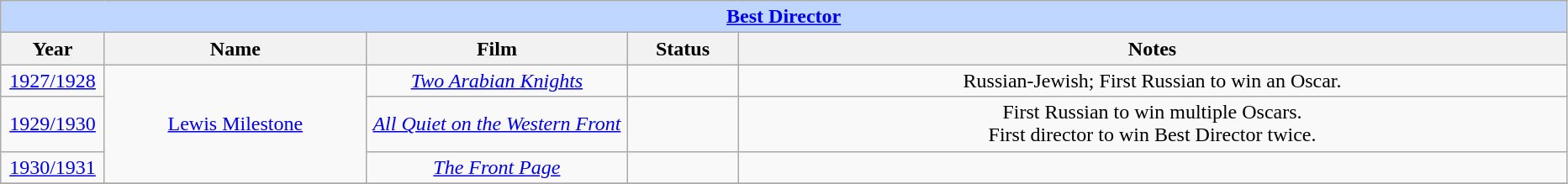<table class="wikitable" style="text-align: center">
<tr style="background:#bfd7ff;">
<td colspan="6" style="text-align: center;"><strong><a href='#'>Best Director</a></strong></td>
</tr>
<tr style="background:#ebf5ff;">
<th style="width:075px;">Year</th>
<th style="width:200px;">Name</th>
<th style="width:200px;">Film</th>
<th style="width:080px;">Status</th>
<th style="width:650px;">Notes</th>
</tr>
<tr>
<td><a href='#'>1927/1928</a></td>
<td rowspan="3"><a href='#'>Lewis Milestone</a></td>
<td><em><a href='#'>Two Arabian Knights</a></em></td>
<td></td>
<td>Russian-Jewish; First Russian to win an Oscar.</td>
</tr>
<tr>
<td><a href='#'>1929/1930</a></td>
<td><em><a href='#'>All Quiet on the Western Front</a></em></td>
<td></td>
<td>First Russian to win multiple Oscars.<br>First director to win Best Director twice.</td>
</tr>
<tr>
<td><a href='#'>1930/1931</a></td>
<td><em><a href='#'>The Front Page</a></em></td>
<td></td>
<td></td>
</tr>
<tr>
</tr>
</table>
